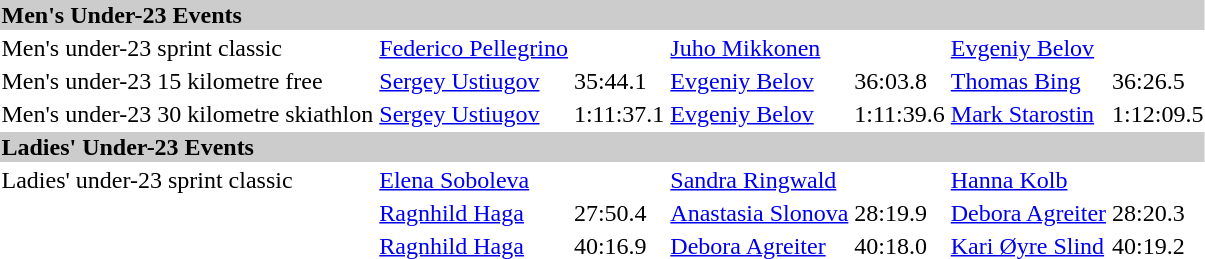<table>
<tr style="background:#ccc;">
<td colspan=7><strong>Men's Under-23 Events</strong></td>
</tr>
<tr>
<td>Men's under-23 sprint classic</td>
<td><a href='#'>Federico Pellegrino</a><br></td>
<td></td>
<td><a href='#'>Juho Mikkonen</a><br></td>
<td></td>
<td><a href='#'>Evgeniy Belov</a><br></td>
<td></td>
</tr>
<tr>
<td>Men's under-23 15 kilometre free</td>
<td><a href='#'>Sergey Ustiugov</a><br></td>
<td>35:44.1</td>
<td><a href='#'>Evgeniy Belov</a><br></td>
<td>36:03.8</td>
<td><a href='#'>Thomas Bing</a><br></td>
<td>36:26.5</td>
</tr>
<tr>
<td>Men's under-23 30 kilometre skiathlon</td>
<td><a href='#'>Sergey Ustiugov</a><br></td>
<td>1:11:37.1</td>
<td><a href='#'>Evgeniy Belov</a><br></td>
<td>1:11:39.6</td>
<td><a href='#'>Mark Starostin</a><br></td>
<td>1:12:09.5</td>
</tr>
<tr style="background:#ccc;">
<td colspan=7><strong>Ladies' Under-23 Events</strong></td>
</tr>
<tr>
<td>Ladies' under-23 sprint classic</td>
<td><a href='#'>Elena Soboleva</a><br></td>
<td></td>
<td><a href='#'>Sandra Ringwald</a><br></td>
<td></td>
<td><a href='#'>Hanna Kolb</a><br></td>
<td></td>
</tr>
<tr>
<td></td>
<td><a href='#'>Ragnhild Haga</a><br></td>
<td>27:50.4</td>
<td><a href='#'>Anastasia Slonova</a><br></td>
<td>28:19.9</td>
<td><a href='#'>Debora Agreiter</a><br></td>
<td>28:20.3</td>
</tr>
<tr>
<td></td>
<td><a href='#'>Ragnhild Haga</a><br></td>
<td>40:16.9</td>
<td><a href='#'>Debora Agreiter</a><br></td>
<td>40:18.0</td>
<td><a href='#'>Kari Øyre Slind</a><br></td>
<td>40:19.2</td>
</tr>
</table>
